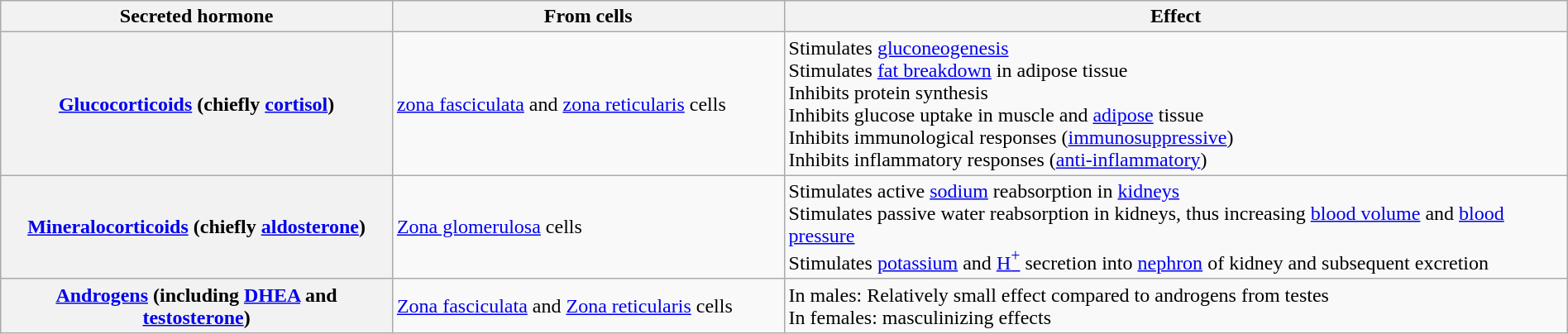<table class="wikitable" width=100%>
<tr>
<th width=25%>Secreted hormone</th>
<th width=25%>From cells</th>
<th>Effect</th>
</tr>
<tr>
<th><a href='#'>Glucocorticoids</a> (chiefly <a href='#'>cortisol</a>)</th>
<td><a href='#'>zona fasciculata</a> and <a href='#'>zona reticularis</a> cells</td>
<td>Stimulates <a href='#'>gluconeogenesis</a> <br>Stimulates <a href='#'>fat breakdown</a> in adipose tissue <br>Inhibits protein synthesis <br>Inhibits glucose uptake in muscle and <a href='#'>adipose</a> tissue <br>Inhibits immunological responses (<a href='#'>immunosuppressive</a>) <br>Inhibits inflammatory responses (<a href='#'>anti-inflammatory</a>)</td>
</tr>
<tr>
<th><a href='#'>Mineralocorticoids</a> (chiefly <a href='#'>aldosterone</a>)</th>
<td><a href='#'>Zona glomerulosa</a> cells</td>
<td>Stimulates active <a href='#'>sodium</a> reabsorption in <a href='#'>kidneys</a> <br>Stimulates passive water reabsorption in kidneys, thus increasing <a href='#'>blood volume</a> and <a href='#'>blood pressure</a> <br>Stimulates <a href='#'>potassium</a> and <a href='#'>H<sup>+</sup></a> secretion into <a href='#'>nephron</a> of kidney and subsequent excretion</td>
</tr>
<tr>
<th><a href='#'>Androgens</a> (including <a href='#'>DHEA</a> and <a href='#'>testosterone</a>)</th>
<td><a href='#'>Zona fasciculata</a> and <a href='#'>Zona reticularis</a> cells</td>
<td>In males: Relatively small effect compared to androgens from testes <br>In females: masculinizing effects</td>
</tr>
</table>
